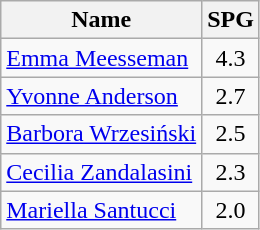<table class=wikitable>
<tr>
<th>Name</th>
<th>SPG</th>
</tr>
<tr>
<td> <a href='#'>Emma Meesseman</a></td>
<td align=center>4.3</td>
</tr>
<tr>
<td> <a href='#'>Yvonne Anderson</a></td>
<td align=center>2.7</td>
</tr>
<tr>
<td> <a href='#'>Barbora Wrzesiński</a></td>
<td align=center>2.5</td>
</tr>
<tr>
<td> <a href='#'>Cecilia Zandalasini</a></td>
<td align=center>2.3</td>
</tr>
<tr>
<td> <a href='#'>Mariella Santucci</a></td>
<td align=center>2.0</td>
</tr>
</table>
